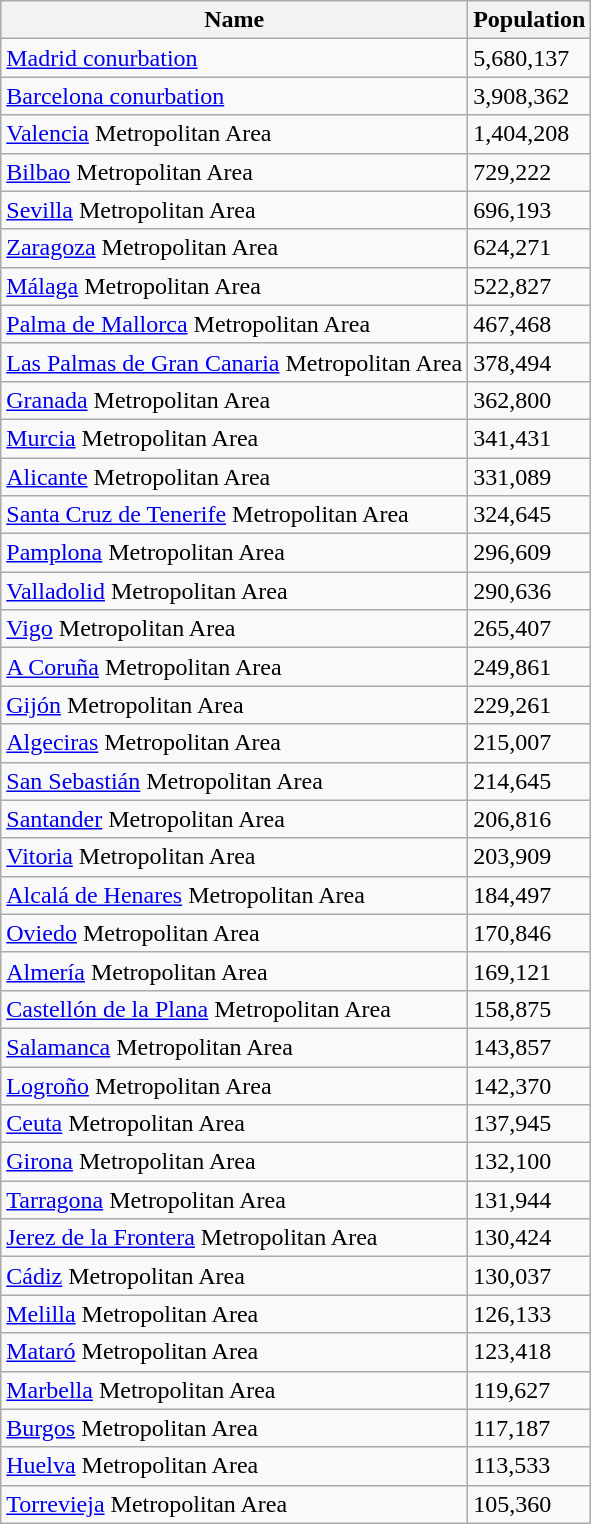<table class="wikitable sortable">
<tr>
<th>Name</th>
<th>Population</th>
</tr>
<tr>
<td><a href='#'>Madrid conurbation</a></td>
<td>5,680,137</td>
</tr>
<tr>
<td><a href='#'>Barcelona conurbation</a></td>
<td>3,908,362</td>
</tr>
<tr>
<td><a href='#'>Valencia</a> Metropolitan Area</td>
<td>1,404,208</td>
</tr>
<tr>
<td><a href='#'>Bilbao</a> Metropolitan Area</td>
<td>729,222</td>
</tr>
<tr>
<td><a href='#'>Sevilla</a> Metropolitan Area</td>
<td>696,193</td>
</tr>
<tr>
<td><a href='#'>Zaragoza</a> Metropolitan Area</td>
<td>624,271</td>
</tr>
<tr>
<td><a href='#'>Málaga</a> Metropolitan Area</td>
<td>522,827</td>
</tr>
<tr>
<td><a href='#'>Palma de Mallorca</a> Metropolitan Area</td>
<td>467,468</td>
</tr>
<tr>
<td><a href='#'>Las Palmas de Gran Canaria</a> Metropolitan Area</td>
<td>378,494</td>
</tr>
<tr>
<td><a href='#'>Granada</a> Metropolitan Area</td>
<td>362,800</td>
</tr>
<tr>
<td><a href='#'>Murcia</a> Metropolitan Area</td>
<td>341,431</td>
</tr>
<tr>
<td><a href='#'>Alicante</a> Metropolitan Area</td>
<td>331,089</td>
</tr>
<tr>
<td><a href='#'>Santa Cruz de Tenerife</a> Metropolitan Area</td>
<td>324,645</td>
</tr>
<tr>
<td><a href='#'>Pamplona</a> Metropolitan Area</td>
<td>296,609</td>
</tr>
<tr>
<td><a href='#'>Valladolid</a> Metropolitan Area</td>
<td>290,636</td>
</tr>
<tr>
<td><a href='#'>Vigo</a> Metropolitan Area</td>
<td>265,407</td>
</tr>
<tr>
<td><a href='#'>A Coruña</a> Metropolitan Area</td>
<td>249,861</td>
</tr>
<tr>
<td><a href='#'>Gijón</a> Metropolitan Area</td>
<td>229,261</td>
</tr>
<tr>
<td><a href='#'>Algeciras</a> Metropolitan Area</td>
<td>215,007</td>
</tr>
<tr>
<td><a href='#'>San Sebastián</a> Metropolitan Area</td>
<td>214,645</td>
</tr>
<tr>
<td><a href='#'>Santander</a> Metropolitan Area</td>
<td>206,816</td>
</tr>
<tr>
<td><a href='#'>Vitoria</a> Metropolitan Area</td>
<td>203,909</td>
</tr>
<tr>
<td><a href='#'>Alcalá de Henares</a> Metropolitan Area</td>
<td>184,497</td>
</tr>
<tr>
<td><a href='#'>Oviedo</a> Metropolitan Area</td>
<td>170,846</td>
</tr>
<tr>
<td><a href='#'>Almería</a> Metropolitan Area</td>
<td>169,121</td>
</tr>
<tr>
<td><a href='#'>Castellón de la Plana</a> Metropolitan Area</td>
<td>158,875</td>
</tr>
<tr>
<td><a href='#'>Salamanca</a> Metropolitan Area</td>
<td>143,857</td>
</tr>
<tr>
<td><a href='#'>Logroño</a> Metropolitan Area</td>
<td>142,370</td>
</tr>
<tr>
<td><a href='#'>Ceuta</a> Metropolitan Area</td>
<td>137,945</td>
</tr>
<tr>
<td><a href='#'>Girona</a> Metropolitan Area</td>
<td>132,100</td>
</tr>
<tr>
<td><a href='#'>Tarragona</a> Metropolitan Area</td>
<td>131,944</td>
</tr>
<tr>
<td><a href='#'>Jerez de la Frontera</a> Metropolitan Area</td>
<td>130,424</td>
</tr>
<tr>
<td><a href='#'>Cádiz</a> Metropolitan Area</td>
<td>130,037</td>
</tr>
<tr>
<td><a href='#'>Melilla</a> Metropolitan Area</td>
<td>126,133</td>
</tr>
<tr>
<td><a href='#'>Mataró</a> Metropolitan Area</td>
<td>123,418</td>
</tr>
<tr>
<td><a href='#'>Marbella</a> Metropolitan Area</td>
<td>119,627</td>
</tr>
<tr>
<td><a href='#'>Burgos</a> Metropolitan Area</td>
<td>117,187</td>
</tr>
<tr>
<td><a href='#'>Huelva</a> Metropolitan Area</td>
<td>113,533</td>
</tr>
<tr>
<td><a href='#'>Torrevieja</a> Metropolitan Area</td>
<td>105,360</td>
</tr>
</table>
